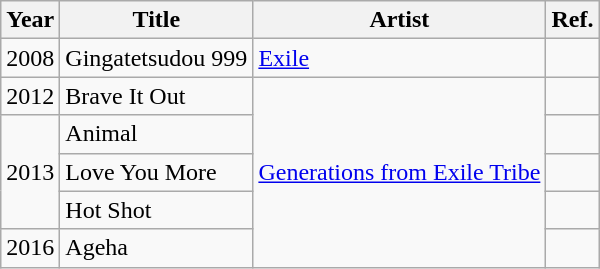<table class="wikitable">
<tr>
<th>Year</th>
<th>Title</th>
<th>Artist</th>
<th>Ref.</th>
</tr>
<tr>
<td>2008</td>
<td>Gingatetsudou 999</td>
<td><a href='#'>Exile</a></td>
<td></td>
</tr>
<tr>
<td>2012</td>
<td>Brave It Out</td>
<td rowspan="5"><a href='#'>Generations from Exile Tribe</a></td>
<td></td>
</tr>
<tr>
<td rowspan="3">2013</td>
<td>Animal</td>
<td></td>
</tr>
<tr>
<td>Love You More</td>
<td></td>
</tr>
<tr>
<td>Hot Shot</td>
<td></td>
</tr>
<tr>
<td>2016</td>
<td>Ageha</td>
<td></td>
</tr>
</table>
